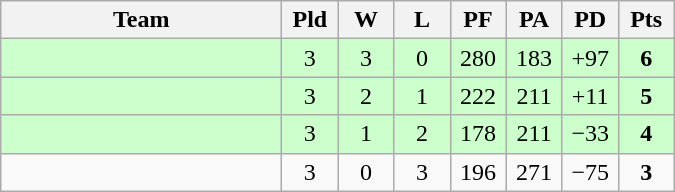<table class=wikitable style="text-align:center">
<tr>
<th width=180>Team</th>
<th width=30>Pld</th>
<th width=30>W</th>
<th width=30>L</th>
<th width=30>PF</th>
<th width=30>PA</th>
<th width=30>PD</th>
<th width=30>Pts</th>
</tr>
<tr align=center bgcolor="#ccffcc">
<td align=left></td>
<td>3</td>
<td>3</td>
<td>0</td>
<td>280</td>
<td>183</td>
<td>+97</td>
<td><strong>6</strong></td>
</tr>
<tr align=center bgcolor="#ccffcc">
<td align=left></td>
<td>3</td>
<td>2</td>
<td>1</td>
<td>222</td>
<td>211</td>
<td>+11</td>
<td><strong>5</strong></td>
</tr>
<tr align=center bgcolor="#ccffcc">
<td align=left></td>
<td>3</td>
<td>1</td>
<td>2</td>
<td>178</td>
<td>211</td>
<td>−33</td>
<td><strong>4</strong></td>
</tr>
<tr>
<td align=left></td>
<td>3</td>
<td>0</td>
<td>3</td>
<td>196</td>
<td>271</td>
<td>−75</td>
<td><strong>3</strong></td>
</tr>
</table>
